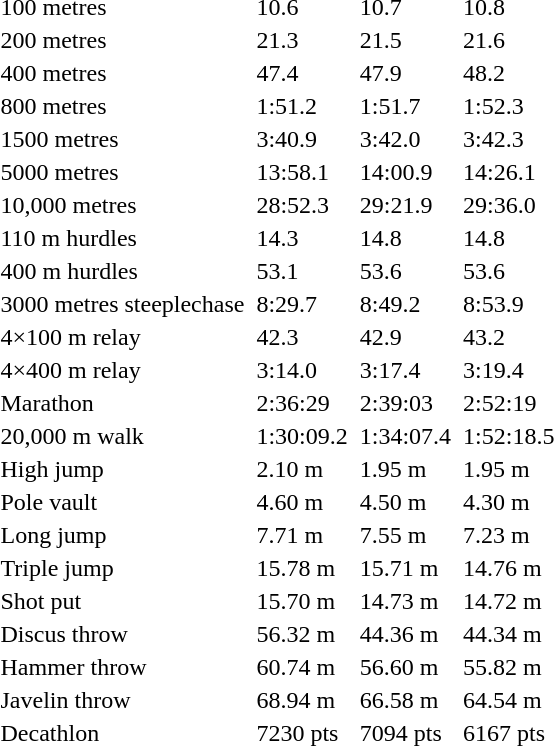<table>
<tr>
<td>100 metres</td>
<td></td>
<td>10.6</td>
<td></td>
<td>10.7</td>
<td></td>
<td>10.8</td>
</tr>
<tr>
<td>200 metres</td>
<td></td>
<td>21.3</td>
<td></td>
<td>21.5</td>
<td></td>
<td>21.6</td>
</tr>
<tr>
<td>400 metres</td>
<td></td>
<td>47.4</td>
<td></td>
<td>47.9</td>
<td></td>
<td>48.2</td>
</tr>
<tr>
<td>800 metres</td>
<td></td>
<td>1:51.2</td>
<td></td>
<td>1:51.7</td>
<td></td>
<td>1:52.3</td>
</tr>
<tr>
<td>1500 metres</td>
<td></td>
<td>3:40.9</td>
<td></td>
<td>3:42.0</td>
<td></td>
<td>3:42.3</td>
</tr>
<tr>
<td>5000 metres</td>
<td></td>
<td>13:58.1</td>
<td></td>
<td>14:00.9</td>
<td></td>
<td>14:26.1</td>
</tr>
<tr>
<td>10,000 metres</td>
<td></td>
<td>28:52.3</td>
<td></td>
<td>29:21.9</td>
<td></td>
<td>29:36.0</td>
</tr>
<tr>
<td>110 m hurdles</td>
<td></td>
<td>14.3</td>
<td></td>
<td>14.8</td>
<td></td>
<td>14.8</td>
</tr>
<tr>
<td>400 m hurdles</td>
<td></td>
<td>53.1</td>
<td></td>
<td>53.6</td>
<td></td>
<td>53.6</td>
</tr>
<tr>
<td>3000 metres steeplechase</td>
<td></td>
<td>8:29.7</td>
<td></td>
<td>8:49.2</td>
<td></td>
<td>8:53.9</td>
</tr>
<tr>
<td>4×100 m relay</td>
<td></td>
<td>42.3</td>
<td></td>
<td>42.9</td>
<td></td>
<td>43.2</td>
</tr>
<tr>
<td>4×400 m relay</td>
<td></td>
<td>3:14.0</td>
<td></td>
<td>3:17.4</td>
<td></td>
<td>3:19.4</td>
</tr>
<tr>
<td>Marathon</td>
<td></td>
<td>2:36:29</td>
<td></td>
<td>2:39:03</td>
<td></td>
<td>2:52:19</td>
</tr>
<tr>
<td>20,000 m walk</td>
<td></td>
<td>1:30:09.2</td>
<td></td>
<td>1:34:07.4</td>
<td></td>
<td>1:52:18.5</td>
</tr>
<tr>
<td>High jump</td>
<td></td>
<td>2.10 m</td>
<td></td>
<td>1.95 m</td>
<td></td>
<td>1.95 m</td>
</tr>
<tr>
<td>Pole vault</td>
<td></td>
<td>4.60 m</td>
<td></td>
<td>4.50 m</td>
<td></td>
<td>4.30 m</td>
</tr>
<tr>
<td>Long jump</td>
<td></td>
<td>7.71 m</td>
<td></td>
<td>7.55 m</td>
<td></td>
<td>7.23 m</td>
</tr>
<tr>
<td>Triple jump</td>
<td></td>
<td>15.78 m</td>
<td></td>
<td>15.71 m</td>
<td></td>
<td>14.76 m</td>
</tr>
<tr>
<td>Shot put</td>
<td></td>
<td>15.70 m</td>
<td></td>
<td>14.73 m</td>
<td></td>
<td>14.72 m</td>
</tr>
<tr>
<td>Discus throw</td>
<td></td>
<td>56.32 m</td>
<td></td>
<td>44.36 m</td>
<td></td>
<td>44.34 m</td>
</tr>
<tr>
<td>Hammer throw</td>
<td></td>
<td>60.74 m</td>
<td></td>
<td>56.60 m</td>
<td></td>
<td>55.82 m</td>
</tr>
<tr>
<td>Javelin throw</td>
<td></td>
<td>68.94 m</td>
<td></td>
<td>66.58 m</td>
<td></td>
<td>64.54 m</td>
</tr>
<tr>
<td>Decathlon</td>
<td></td>
<td>7230 pts</td>
<td></td>
<td>7094 pts</td>
<td></td>
<td>6167 pts</td>
</tr>
</table>
